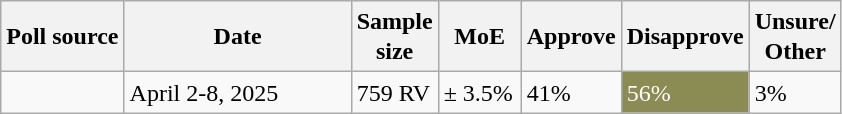<table class="wikitable sortable mw-datatable defaultcenter col1left col2left col3left sticky-table-head sticky-table-col1" style="line-height:20px;">
<tr>
<th>Poll source</th>
<th style=width:9em;>Date</th>
<th>Sample<br>size</th>
<th style=width:3em;>MoE</th>
<th>Approve</th>
<th>Disapprove</th>
<th>Unsure/<br>Other</th>
</tr>
<tr>
<td></td>
<td>April 2-8, 2025</td>
<td>759 RV</td>
<td>± 3.5%</td>
<td>41%</td>
<td style="background:#8B8B54; color: white">56%</td>
<td>3%</td>
</tr>
</table>
